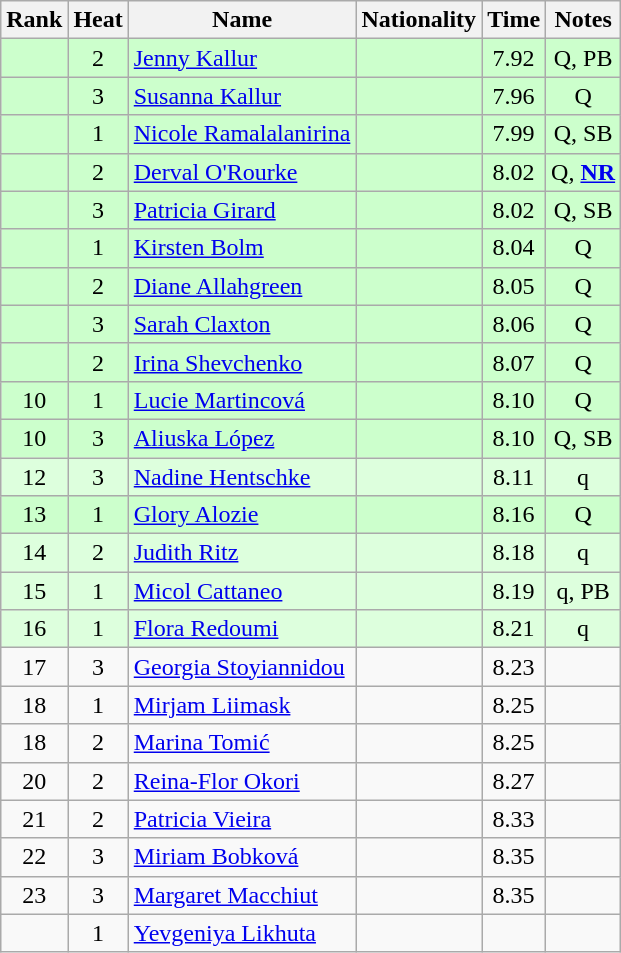<table class="wikitable sortable" style="text-align:center">
<tr>
<th>Rank</th>
<th>Heat</th>
<th>Name</th>
<th>Nationality</th>
<th>Time</th>
<th>Notes</th>
</tr>
<tr bgcolor=ccffcc>
<td></td>
<td>2</td>
<td align="left"><a href='#'>Jenny Kallur</a></td>
<td align=left></td>
<td>7.92</td>
<td>Q, PB</td>
</tr>
<tr bgcolor=ccffcc>
<td></td>
<td>3</td>
<td align="left"><a href='#'>Susanna Kallur</a></td>
<td align=left></td>
<td>7.96</td>
<td>Q</td>
</tr>
<tr bgcolor=ccffcc>
<td></td>
<td>1</td>
<td align="left"><a href='#'>Nicole Ramalalanirina</a></td>
<td align=left></td>
<td>7.99</td>
<td>Q, SB</td>
</tr>
<tr bgcolor=ccffcc>
<td></td>
<td>2</td>
<td align="left"><a href='#'>Derval O'Rourke</a></td>
<td align=left></td>
<td>8.02</td>
<td>Q, <strong><a href='#'>NR</a></strong></td>
</tr>
<tr bgcolor=ccffcc>
<td></td>
<td>3</td>
<td align="left"><a href='#'>Patricia Girard</a></td>
<td align=left></td>
<td>8.02</td>
<td>Q, SB</td>
</tr>
<tr bgcolor=ccffcc>
<td></td>
<td>1</td>
<td align="left"><a href='#'>Kirsten Bolm</a></td>
<td align=left></td>
<td>8.04</td>
<td>Q</td>
</tr>
<tr bgcolor=ccffcc>
<td></td>
<td>2</td>
<td align="left"><a href='#'>Diane Allahgreen</a></td>
<td align=left></td>
<td>8.05</td>
<td>Q</td>
</tr>
<tr bgcolor=ccffcc>
<td></td>
<td>3</td>
<td align="left"><a href='#'>Sarah Claxton</a></td>
<td align=left></td>
<td>8.06</td>
<td>Q</td>
</tr>
<tr bgcolor=ccffcc>
<td></td>
<td>2</td>
<td align="left"><a href='#'>Irina Shevchenko</a></td>
<td align=left></td>
<td>8.07</td>
<td>Q</td>
</tr>
<tr bgcolor=ccffcc>
<td>10</td>
<td>1</td>
<td align="left"><a href='#'>Lucie Martincová</a></td>
<td align=left></td>
<td>8.10</td>
<td>Q</td>
</tr>
<tr bgcolor=ccffcc>
<td>10</td>
<td>3</td>
<td align="left"><a href='#'>Aliuska López</a></td>
<td align=left></td>
<td>8.10</td>
<td>Q, SB</td>
</tr>
<tr bgcolor=ddffdd>
<td>12</td>
<td>3</td>
<td align="left"><a href='#'>Nadine Hentschke</a></td>
<td align=left></td>
<td>8.11</td>
<td>q</td>
</tr>
<tr bgcolor=ccffcc>
<td>13</td>
<td>1</td>
<td align="left"><a href='#'>Glory Alozie</a></td>
<td align=left></td>
<td>8.16</td>
<td>Q</td>
</tr>
<tr bgcolor=ddffdd>
<td>14</td>
<td>2</td>
<td align="left"><a href='#'>Judith Ritz</a></td>
<td align=left></td>
<td>8.18</td>
<td>q</td>
</tr>
<tr bgcolor=ddffdd>
<td>15</td>
<td>1</td>
<td align="left"><a href='#'>Micol Cattaneo</a></td>
<td align=left></td>
<td>8.19</td>
<td>q, PB</td>
</tr>
<tr bgcolor=ddffdd>
<td>16</td>
<td>1</td>
<td align="left"><a href='#'>Flora Redoumi</a></td>
<td align=left></td>
<td>8.21</td>
<td>q</td>
</tr>
<tr>
<td>17</td>
<td>3</td>
<td align="left"><a href='#'>Georgia Stoyiannidou</a></td>
<td align=left></td>
<td>8.23</td>
<td></td>
</tr>
<tr>
<td>18</td>
<td>1</td>
<td align="left"><a href='#'>Mirjam Liimask</a></td>
<td align=left></td>
<td>8.25</td>
<td></td>
</tr>
<tr>
<td>18</td>
<td>2</td>
<td align="left"><a href='#'>Marina Tomić</a></td>
<td align=left></td>
<td>8.25</td>
<td></td>
</tr>
<tr>
<td>20</td>
<td>2</td>
<td align="left"><a href='#'>Reina-Flor Okori</a></td>
<td align=left></td>
<td>8.27</td>
<td></td>
</tr>
<tr>
<td>21</td>
<td>2</td>
<td align="left"><a href='#'>Patricia Vieira</a></td>
<td align=left></td>
<td>8.33</td>
<td></td>
</tr>
<tr>
<td>22</td>
<td>3</td>
<td align="left"><a href='#'>Miriam Bobková</a></td>
<td align=left></td>
<td>8.35</td>
<td></td>
</tr>
<tr>
<td>23</td>
<td>3</td>
<td align="left"><a href='#'>Margaret Macchiut</a></td>
<td align=left></td>
<td>8.35</td>
<td></td>
</tr>
<tr>
<td></td>
<td>1</td>
<td align="left"><a href='#'>Yevgeniya Likhuta</a></td>
<td align=left></td>
<td></td>
<td></td>
</tr>
</table>
